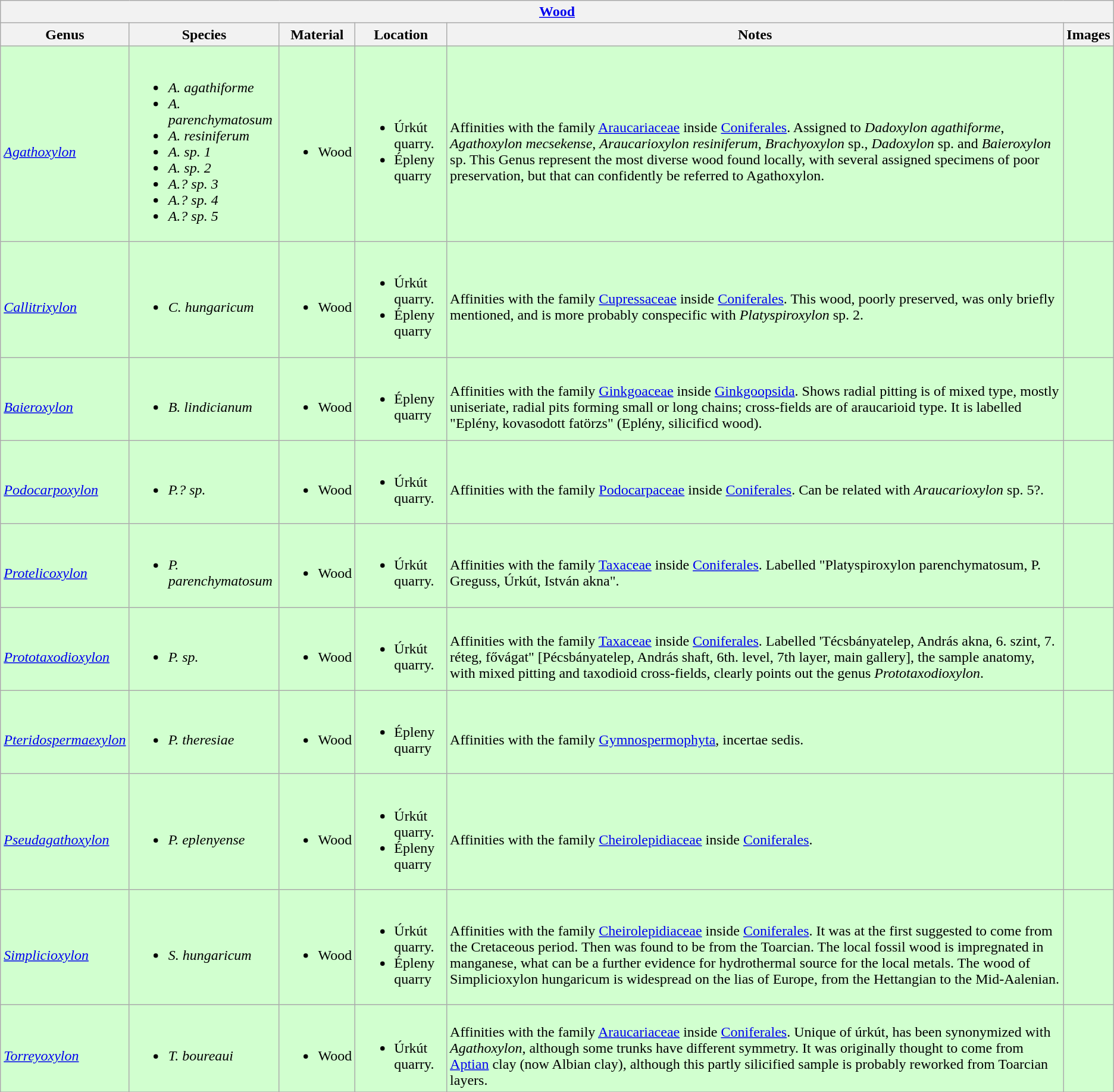<table class="wikitable" align="center">
<tr>
<th colspan="6" align="center"><strong><a href='#'>Wood</a></strong></th>
</tr>
<tr>
<th>Genus</th>
<th>Species</th>
<th>Material</th>
<th>Location</th>
<th>Notes</th>
<th>Images</th>
</tr>
<tr>
<td style="background:#D1FFCF;"><br><em><a href='#'>Agathoxylon</a></em></td>
<td style="background:#D1FFCF;"><br><ul><li><em>A. agathiforme</em></li><li><em>A. parenchymatosum</em></li><li><em>A. resiniferum</em></li><li><em>A. sp. 1</em></li><li><em>A. sp. 2</em></li><li><em>A.? sp. 3</em></li><li><em>A.? sp. 4</em></li><li><em>A.? sp. 5 </em></li></ul></td>
<td style="background:#D1FFCF;"><br><ul><li>Wood</li></ul></td>
<td style="background:#D1FFCF;"><br><ul><li>Úrkút quarry.</li><li>Épleny quarry</li></ul></td>
<td style="background:#D1FFCF;"><br>Affinities with the family <a href='#'>Araucariaceae</a> inside <a href='#'>Coniferales</a>. Assigned to <em>Dadoxylon agathiforme</em>, <em>Agathoxylon mecsekense</em>,  <em>Araucarioxylon resiniferum</em>, <em>Brachyoxylon</em> sp., <em>Dadoxylon</em> sp. and <em>Baieroxylon</em> sp. This Genus represent the most diverse wood found locally, with several assigned specimens of poor preservation, but that can confidently be referred to Agathoxylon.</td>
<td style="background:#D1FFCF;"></td>
</tr>
<tr>
<td style="background:#D1FFCF;"><br><em><a href='#'>Callitrixylon</a></em></td>
<td style="background:#D1FFCF;"><br><ul><li><em>C. hungaricum</em></li></ul></td>
<td style="background:#D1FFCF;"><br><ul><li>Wood</li></ul></td>
<td style="background:#D1FFCF;"><br><ul><li>Úrkút quarry.</li><li>Épleny quarry</li></ul></td>
<td style="background:#D1FFCF;"><br>Affinities with the family <a href='#'>Cupressaceae</a> inside <a href='#'>Coniferales</a>. This wood, poorly preserved, was only briefly mentioned, and is more probably conspecific with <em>Platyspiroxylon</em> sp. 2.</td>
<td style="background:#D1FFCF;"></td>
</tr>
<tr>
<td style="background:#D1FFCF;"><br><em><a href='#'>Baieroxylon</a></em></td>
<td style="background:#D1FFCF;"><br><ul><li><em>B. lindicianum</em></li></ul></td>
<td style="background:#D1FFCF;"><br><ul><li>Wood</li></ul></td>
<td style="background:#D1FFCF;"><br><ul><li>Épleny quarry</li></ul></td>
<td style="background:#D1FFCF;"><br>Affinities with the family <a href='#'>Ginkgoaceae</a> inside <a href='#'>Ginkgoopsida</a>. Shows radial pitting is of mixed type, mostly uniseriate, radial pits forming small or long chains; cross-fields are of araucarioid type. It is labelled "Eplény, kovasodott fatörzs" (Eplény, silicificd wood).</td>
<td style="background:#D1FFCF;"></td>
</tr>
<tr>
<td style="background:#D1FFCF;"><br><em><a href='#'>Podocarpoxylon</a></em></td>
<td style="background:#D1FFCF;"><br><ul><li><em>P.? sp.</em></li></ul></td>
<td style="background:#D1FFCF;"><br><ul><li>Wood</li></ul></td>
<td style="background:#D1FFCF;"><br><ul><li>Úrkút quarry.</li></ul></td>
<td style="background:#D1FFCF;"><br>Affinities with the family <a href='#'>Podocarpaceae</a> inside <a href='#'>Coniferales</a>. Can be related with <em>Araucarioxylon</em> sp. 5?.</td>
<td style="background:#D1FFCF;"><br></td>
</tr>
<tr>
<td style="background:#D1FFCF;"><br><em><a href='#'>Protelicoxylon</a></em></td>
<td style="background:#D1FFCF;"><br><ul><li><em>P. parenchymatosum</em></li></ul></td>
<td style="background:#D1FFCF;"><br><ul><li>Wood</li></ul></td>
<td style="background:#D1FFCF;"><br><ul><li>Úrkút quarry.</li></ul></td>
<td style="background:#D1FFCF;"><br>Affinities with the family <a href='#'>Taxaceae</a> inside <a href='#'>Coniferales</a>. Labelled "Platyspiroxylon parenchymatosum, P. Greguss, Úrkút, István akna".</td>
<td style="background:#D1FFCF;"></td>
</tr>
<tr>
<td style="background:#D1FFCF;"><br><em><a href='#'>Prototaxodioxylon</a></em></td>
<td style="background:#D1FFCF;"><br><ul><li><em>P. sp.</em></li></ul></td>
<td style="background:#D1FFCF;"><br><ul><li>Wood</li></ul></td>
<td style="background:#D1FFCF;"><br><ul><li>Úrkút quarry.</li></ul></td>
<td style="background:#D1FFCF;"><br>Affinities with the family <a href='#'>Taxaceae</a> inside <a href='#'>Coniferales</a>. Labelled 'Técsbányatelep, András akna, 6. szint, 7. réteg, fővágat" [Pécsbányatelep, András shaft, 6th. level, 7th layer, main gallery], the sample anatomy, with mixed pitting and taxodioid cross-fields, clearly points out the genus <em>Prototaxodioxylon</em>.</td>
<td style="background:#D1FFCF;"></td>
</tr>
<tr>
<td style="background:#D1FFCF;"><br><em><a href='#'>Pteridospermaexylon</a></em></td>
<td style="background:#D1FFCF;"><br><ul><li><em>P. theresiae</em></li></ul></td>
<td style="background:#D1FFCF;"><br><ul><li>Wood</li></ul></td>
<td style="background:#D1FFCF;"><br><ul><li>Épleny quarry</li></ul></td>
<td style="background:#D1FFCF;"><br>Affinities with the family <a href='#'>Gymnospermophyta</a>, incertae sedis.</td>
<td style="background:#D1FFCF;"></td>
</tr>
<tr>
<td style="background:#D1FFCF;"><br><em><a href='#'>Pseudagathoxylon</a></em></td>
<td style="background:#D1FFCF;"><br><ul><li><em>P. eplenyense</em></li></ul></td>
<td style="background:#D1FFCF;"><br><ul><li>Wood</li></ul></td>
<td style="background:#D1FFCF;"><br><ul><li>Úrkút quarry.</li><li>Épleny quarry</li></ul></td>
<td style="background:#D1FFCF;"><br>Affinities with the family <a href='#'>Cheirolepidiaceae</a> inside <a href='#'>Coniferales</a>.</td>
<td style="background:#D1FFCF;"></td>
</tr>
<tr>
<td style="background:#D1FFCF;"><br><em><a href='#'>Simplicioxylon</a></em></td>
<td style="background:#D1FFCF;"><br><ul><li><em>S. hungaricum</em></li></ul></td>
<td style="background:#D1FFCF;"><br><ul><li>Wood</li></ul></td>
<td style="background:#D1FFCF;"><br><ul><li>Úrkút quarry.</li><li>Épleny quarry</li></ul></td>
<td style="background:#D1FFCF;"><br>Affinities with the family <a href='#'>Cheirolepidiaceae</a> inside <a href='#'>Coniferales</a>. It was at the first suggested to come from the Cretaceous period. Then was found to be from the Toarcian. The local fossil wood is impregnated in manganese, what can be a further evidence for hydrothermal source for the local metals. The wood of Simplicioxylon hungaricum is widespread on the lias of Europe, from the Hettangian to the Mid-Aalenian.</td>
<td style="background:#D1FFCF;"></td>
</tr>
<tr>
<td style="background:#D1FFCF;"><br><em><a href='#'>Torreyoxylon</a></em></td>
<td style="background:#D1FFCF;"><br><ul><li><em>T. boureaui</em></li></ul></td>
<td style="background:#D1FFCF;"><br><ul><li>Wood</li></ul></td>
<td style="background:#D1FFCF;"><br><ul><li>Úrkút quarry.</li></ul></td>
<td style="background:#D1FFCF;"><br>Affinities with the family <a href='#'>Araucariaceae</a> inside <a href='#'>Coniferales</a>. Unique of úrkút, has been synonymized with <em>Agathoxylon</em>, although some trunks have different symmetry.  It was originally thought to come from <a href='#'>Aptian</a> clay (now Albian clay), although this partly silicified sample is probably reworked from Toarcian layers.</td>
<td style="background:#D1FFCF;"></td>
</tr>
<tr>
</tr>
</table>
